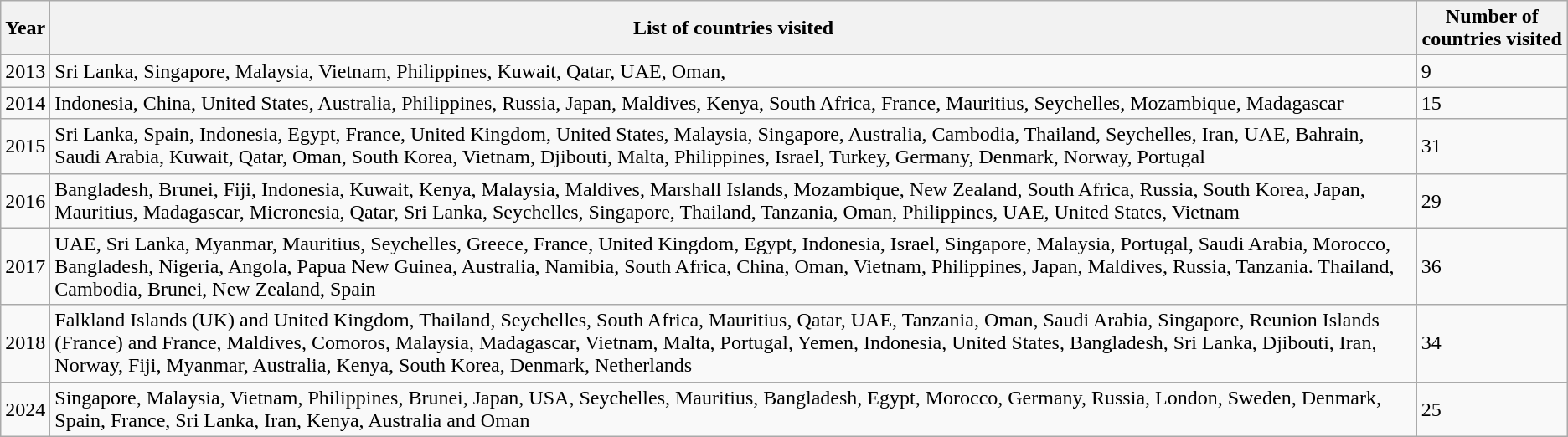<table class="wikitable">
<tr>
<th>Year</th>
<th>List of countries visited</th>
<th>Number of countries visited</th>
</tr>
<tr>
<td>2013</td>
<td>Sri Lanka, Singapore, Malaysia, Vietnam, Philippines, Kuwait, Qatar, UAE, Oman,</td>
<td>9</td>
</tr>
<tr>
<td>2014</td>
<td>Indonesia, China, United States, Australia, Philippines, Russia, Japan, Maldives, Kenya, South Africa, France, Mauritius, Seychelles, Mozambique, Madagascar</td>
<td>15</td>
</tr>
<tr>
<td>2015</td>
<td>Sri Lanka, Spain, Indonesia, Egypt, France, United Kingdom, United States, Malaysia, Singapore, Australia, Cambodia, Thailand, Seychelles, Iran, UAE, Bahrain, Saudi Arabia, Kuwait, Qatar, Oman, South Korea, Vietnam, Djibouti, Malta, Philippines, Israel, Turkey, Germany, Denmark, Norway, Portugal</td>
<td>31</td>
</tr>
<tr>
<td>2016</td>
<td>Bangladesh, Brunei, Fiji, Indonesia, Kuwait, Kenya, Malaysia, Maldives, Marshall Islands, Mozambique, New Zealand, South Africa, Russia, South Korea, Japan, Mauritius, Madagascar, Micronesia, Qatar, Sri Lanka, Seychelles, Singapore, Thailand, Tanzania, Oman, Philippines, UAE, United States, Vietnam</td>
<td>29</td>
</tr>
<tr>
<td>2017</td>
<td>UAE, Sri Lanka, Myanmar, Mauritius, Seychelles, Greece, France, United Kingdom, Egypt, Indonesia, Israel, Singapore, Malaysia, Portugal, Saudi Arabia, Morocco, Bangladesh, Nigeria, Angola, Papua New Guinea, Australia, Namibia, South Africa, China, Oman, Vietnam, Philippines, Japan, Maldives, Russia, Tanzania. Thailand, Cambodia, Brunei, New Zealand, Spain</td>
<td>36</td>
</tr>
<tr>
<td>2018</td>
<td>Falkland Islands (UK) and United Kingdom, Thailand, Seychelles, South Africa, Mauritius, Qatar, UAE, Tanzania, Oman, Saudi Arabia, Singapore, Reunion Islands (France) and France, Maldives, Comoros, Malaysia, Madagascar, Vietnam, Malta, Portugal, Yemen, Indonesia, United States, Bangladesh, Sri Lanka, Djibouti, Iran, Norway, Fiji, Myanmar, Australia, Kenya, South Korea, Denmark, Netherlands</td>
<td>34</td>
</tr>
<tr>
<td>2024</td>
<td>Singapore, Malaysia, Vietnam, Philippines, Brunei, Japan, USA, Seychelles, Mauritius, Bangladesh, Egypt, Morocco, Germany, Russia, London, Sweden, Denmark, Spain, France, Sri Lanka, Iran, Kenya, Australia and Oman</td>
<td>25</td>
</tr>
</table>
